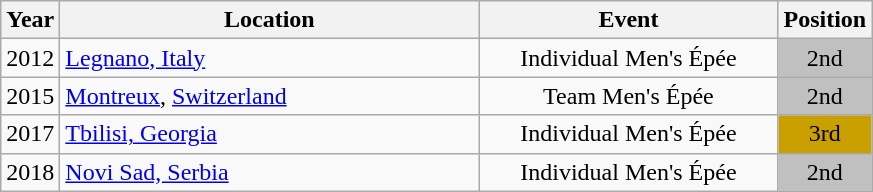<table class="wikitable" style="text-align:center;">
<tr>
<th>Year</th>
<th style="width:17em">Location</th>
<th style="width:12em">Event</th>
<th>Position</th>
</tr>
<tr>
<td>2012</td>
<td rowspan="1" align="left"> <a href='#'>Legnano, Italy</a></td>
<td>Individual Men's Épée</td>
<td bgcolor="silver">2nd</td>
</tr>
<tr>
<td rowspan="1">2015</td>
<td rowspan="1" align="left"> <a href='#'>Montreux</a>, <a href='#'>Switzerland</a></td>
<td>Team Men's Épée</td>
<td bgcolor="silver">2nd</td>
</tr>
<tr>
<td>2017</td>
<td rowspan="1" align="left"> <a href='#'>Tbilisi, Georgia</a></td>
<td>Individual Men's Épée</td>
<td bgcolor="caramel">3rd</td>
</tr>
<tr>
<td>2018</td>
<td rowspan="1" align="left"> <a href='#'>Novi Sad, Serbia</a></td>
<td>Individual Men's Épée</td>
<td bgcolor="silver">2nd</td>
</tr>
</table>
